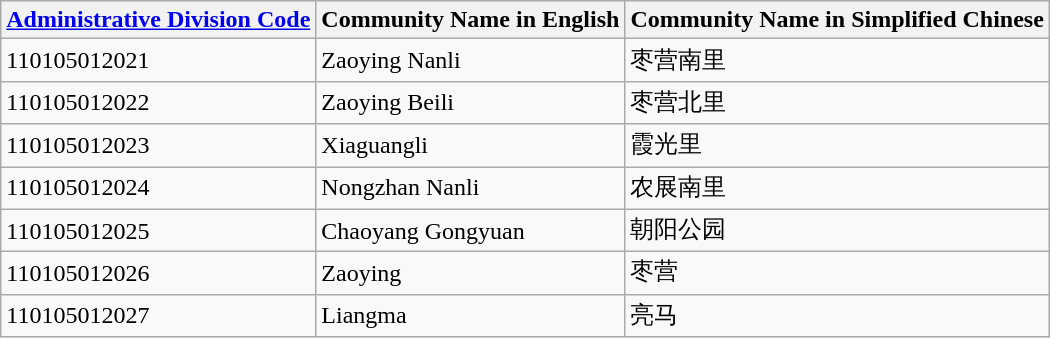<table class="wikitable sortable">
<tr>
<th><a href='#'>Administrative Division Code</a></th>
<th>Community Name in English</th>
<th>Community Name in Simplified Chinese</th>
</tr>
<tr>
<td>110105012021</td>
<td>Zaoying Nanli</td>
<td>枣营南里</td>
</tr>
<tr>
<td>110105012022</td>
<td>Zaoying Beili</td>
<td>枣营北里</td>
</tr>
<tr>
<td>110105012023</td>
<td>Xiaguangli</td>
<td>霞光里</td>
</tr>
<tr>
<td>110105012024</td>
<td>Nongzhan Nanli</td>
<td>农展南里</td>
</tr>
<tr>
<td>110105012025</td>
<td>Chaoyang Gongyuan</td>
<td>朝阳公园</td>
</tr>
<tr>
<td>110105012026</td>
<td>Zaoying</td>
<td>枣营</td>
</tr>
<tr>
<td>110105012027</td>
<td>Liangma</td>
<td>亮马</td>
</tr>
</table>
